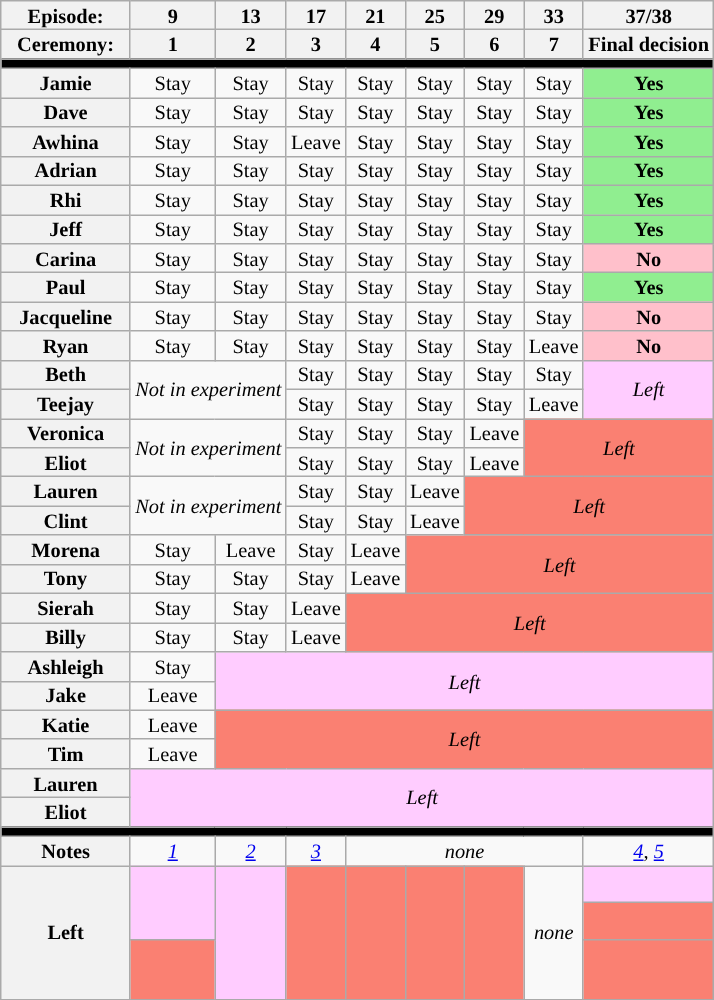<table class="wikitable" style="text-align:center; font-size:85%; line-height:13px;">
<tr>
<th width=80>Episode:</th>
<th width=50>9</th>
<th>13</th>
<th>17</th>
<th>21</th>
<th>25</th>
<th>29</th>
<th>33</th>
<th>37/38</th>
</tr>
<tr>
<th>Ceremony:</th>
<th>1</th>
<th>2</th>
<th>3</th>
<th>4</th>
<th>5</th>
<th>6</th>
<th>7</th>
<th>Final decision</th>
</tr>
<tr>
<th colspan="9" style="background:#000;"></th>
</tr>
<tr>
<th>Jamie</th>
<td>Stay</td>
<td>Stay</td>
<td>Stay</td>
<td>Stay</td>
<td>Stay</td>
<td>Stay</td>
<td>Stay</td>
<th rowspan="1" style="background:lightgreen;">Yes</th>
</tr>
<tr>
<th>Dave</th>
<td>Stay</td>
<td>Stay</td>
<td>Stay</td>
<td>Stay</td>
<td>Stay</td>
<td>Stay</td>
<td>Stay</td>
<th rowspan="1" style="background:lightgreen;">Yes</th>
</tr>
<tr>
<th>Awhina</th>
<td>Stay</td>
<td>Stay</td>
<td>Leave</td>
<td>Stay</td>
<td>Stay</td>
<td>Stay</td>
<td>Stay</td>
<th rowspan="1" style="background:lightgreen;">Yes</th>
</tr>
<tr>
<th>Adrian</th>
<td>Stay</td>
<td>Stay</td>
<td>Stay</td>
<td>Stay</td>
<td>Stay</td>
<td>Stay</td>
<td>Stay</td>
<th rowspan="1" style="background:lightgreen;">Yes</th>
</tr>
<tr>
<th>Rhi</th>
<td>Stay</td>
<td>Stay</td>
<td>Stay</td>
<td>Stay</td>
<td>Stay</td>
<td>Stay</td>
<td>Stay</td>
<th rowspan="1" style="background:lightgreen;">Yes</th>
</tr>
<tr>
<th>Jeff</th>
<td>Stay</td>
<td>Stay</td>
<td>Stay</td>
<td>Stay</td>
<td>Stay</td>
<td>Stay</td>
<td>Stay</td>
<th rowspan="1" style="background:lightgreen;">Yes</th>
</tr>
<tr>
<th>Carina</th>
<td>Stay</td>
<td>Stay</td>
<td>Stay</td>
<td>Stay</td>
<td>Stay</td>
<td>Stay</td>
<td>Stay</td>
<th rowspan="1" style="background:pink;">No</th>
</tr>
<tr>
<th>Paul</th>
<td>Stay</td>
<td>Stay</td>
<td>Stay</td>
<td>Stay</td>
<td>Stay</td>
<td>Stay</td>
<td>Stay</td>
<th rowspan="1" style="background:lightgreen;">Yes</th>
</tr>
<tr>
<th>Jacqueline</th>
<td>Stay</td>
<td>Stay</td>
<td>Stay</td>
<td>Stay</td>
<td>Stay</td>
<td>Stay</td>
<td>Stay</td>
<th rowspan="1" style="background:pink;">No</th>
</tr>
<tr>
<th>Ryan</th>
<td>Stay</td>
<td>Stay</td>
<td>Stay</td>
<td>Stay</td>
<td>Stay</td>
<td>Stay</td>
<td>Leave</td>
<th rowspan="1" style="background:pink;">No</th>
</tr>
<tr>
<th>Beth</th>
<td rowspan=2 colspan=2; text-align:center;"><em>Not in experiment</em></td>
<td>Stay</td>
<td>Stay</td>
<td>Stay</td>
<td>Stay</td>
<td>Stay</td>
<td rowspan=2 colspan=8 style="background:#fcf; text-align:center;"><em>Left</em></td>
</tr>
<tr>
<th>Teejay</th>
<td>Stay</td>
<td>Stay</td>
<td>Stay</td>
<td>Stay</td>
<td>Leave</td>
</tr>
<tr>
<th>Veronica</th>
<td rowspan=2 colspan=2; text-align:center;"><em>Not in experiment</em></td>
<td>Stay</td>
<td>Stay</td>
<td>Stay</td>
<td>Leave</td>
<td colspan="2" rowspan="2" style="background:salmon; text-align:center;"><em>Left</em></td>
</tr>
<tr>
<th>Eliot</th>
<td>Stay</td>
<td>Stay</td>
<td>Stay</td>
<td>Leave</td>
</tr>
<tr>
<th>Lauren</th>
<td rowspan=2 colspan=2; text-align:center;"><em>Not in experiment</em></td>
<td>Stay</td>
<td>Stay</td>
<td>Leave</td>
<td colspan="6" rowspan="2" style="background:salmon; text-align:center;"><em>Left</em></td>
</tr>
<tr>
<th>Clint</th>
<td>Stay</td>
<td>Stay</td>
<td>Leave</td>
</tr>
<tr>
<th>Morena</th>
<td>Stay</td>
<td>Leave</td>
<td>Stay</td>
<td>Leave</td>
<td colspan="6" rowspan="2" style="background:salmon; text-align:center;"><em>Left</em></td>
</tr>
<tr>
<th>Tony</th>
<td>Stay</td>
<td>Stay</td>
<td>Stay</td>
<td>Leave</td>
</tr>
<tr>
<th>Sierah</th>
<td>Stay</td>
<td>Stay</td>
<td>Leave</td>
<td colspan="6" rowspan="2" style="background:salmon; text-align:center;"><em>Left</em></td>
</tr>
<tr>
<th>Billy</th>
<td>Stay</td>
<td>Stay</td>
<td>Leave</td>
</tr>
<tr>
<th>Ashleigh</th>
<td>Stay</td>
<td colspan="7" rowspan="2" style="background:#fcf; text-align:center;"><em>Left</em></td>
</tr>
<tr>
<th>Jake</th>
<td>Leave</td>
</tr>
<tr>
<th>Katie</th>
<td>Leave</td>
<td colspan="7" rowspan="2" style="background:salmon; text-align:center;"><em>Left</em></td>
</tr>
<tr>
<th>Tim</th>
<td>Leave</td>
</tr>
<tr>
<th>Lauren</th>
<td rowspan=2 colspan=8 style="background:#fcf; text-align:center;"><em>Left</em></td>
</tr>
<tr>
<th>Eliot</th>
</tr>
<tr>
<th style="background:#000;" colspan="9"></th>
</tr>
<tr>
<th>Notes</th>
<td><em><a href='#'>1</a></em></td>
<td><em><a href='#'>2</a></em></td>
<td><em><a href='#'>3</a></em></td>
<td colspan=4><em>none</em></td>
<td><em><a href='#'>4</a></em>, <em><a href='#'>5</a></em></td>
</tr>
<tr>
<th rowspan=4 style="height:4em;">Left</th>
<th rowspan=2 style="background:#fcf; text-align:center; height:2em;"></th>
<th rowspan=4 style="background:#fcf; text-align:center; height:4em"></th>
<th rowspan=4 style="background:salmon; text-align:center; height:4em"></th>
<th rowspan=4 style="background:salmon; text-align:center; height:4em"></th>
<th rowspan=4 style="background:salmon; text-align:center; height:4em"></th>
<th rowspan=4 style="background:salmon; text-align:center; height:4em"></th>
<td rowspan=4><em>none</em></td>
<th style="background:#fcf; text-align:center; height:1.33em;"></th>
</tr>
<tr>
<th style="background:salmon; text-align:center; height:1.33em"></th>
</tr>
<tr>
<th rowspan=2 style="background:salmon; text-align:center; height:2.5em;"></th>
<th style="background:salmon; text-align:center; height:1em"></th>
</tr>
<tr>
</tr>
</table>
